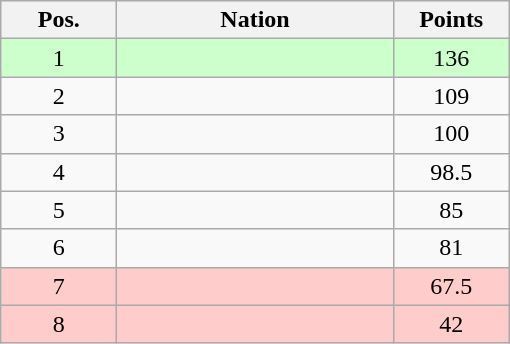<table class="wikitable gauche" cellspacing="1" style="width:340px;">
<tr style="background:#efefef; text-align:center;">
<th style="width:70px;">Pos.</th>
<th>Nation</th>
<th style="width:70px;">Points</th>
</tr>
<tr style="vertical-align:top; text-align:center; background:#ccffcc;">
<td>1</td>
<td style="text-align:left;"></td>
<td>136</td>
</tr>
<tr style="vertical-align:top; text-align:center;">
<td>2</td>
<td style="text-align:left;"></td>
<td>109</td>
</tr>
<tr style="vertical-align:top; text-align:center;">
<td>3</td>
<td style="text-align:left;"></td>
<td>100</td>
</tr>
<tr style="vertical-align:top; text-align:center;">
<td>4</td>
<td style="text-align:left;"></td>
<td>98.5</td>
</tr>
<tr style="vertical-align:top; text-align:center;">
<td>5</td>
<td style="text-align:left;"></td>
<td>85</td>
</tr>
<tr style="vertical-align:top; text-align:center;">
<td>6</td>
<td style="text-align:left;"></td>
<td>81</td>
</tr>
<tr style="vertical-align:top; text-align:center; background:#ffcccc;">
<td>7</td>
<td style="text-align:left;"></td>
<td>67.5</td>
</tr>
<tr style="vertical-align:top; text-align:center; background:#ffcccc;">
<td>8</td>
<td style="text-align:left;"></td>
<td>42</td>
</tr>
</table>
